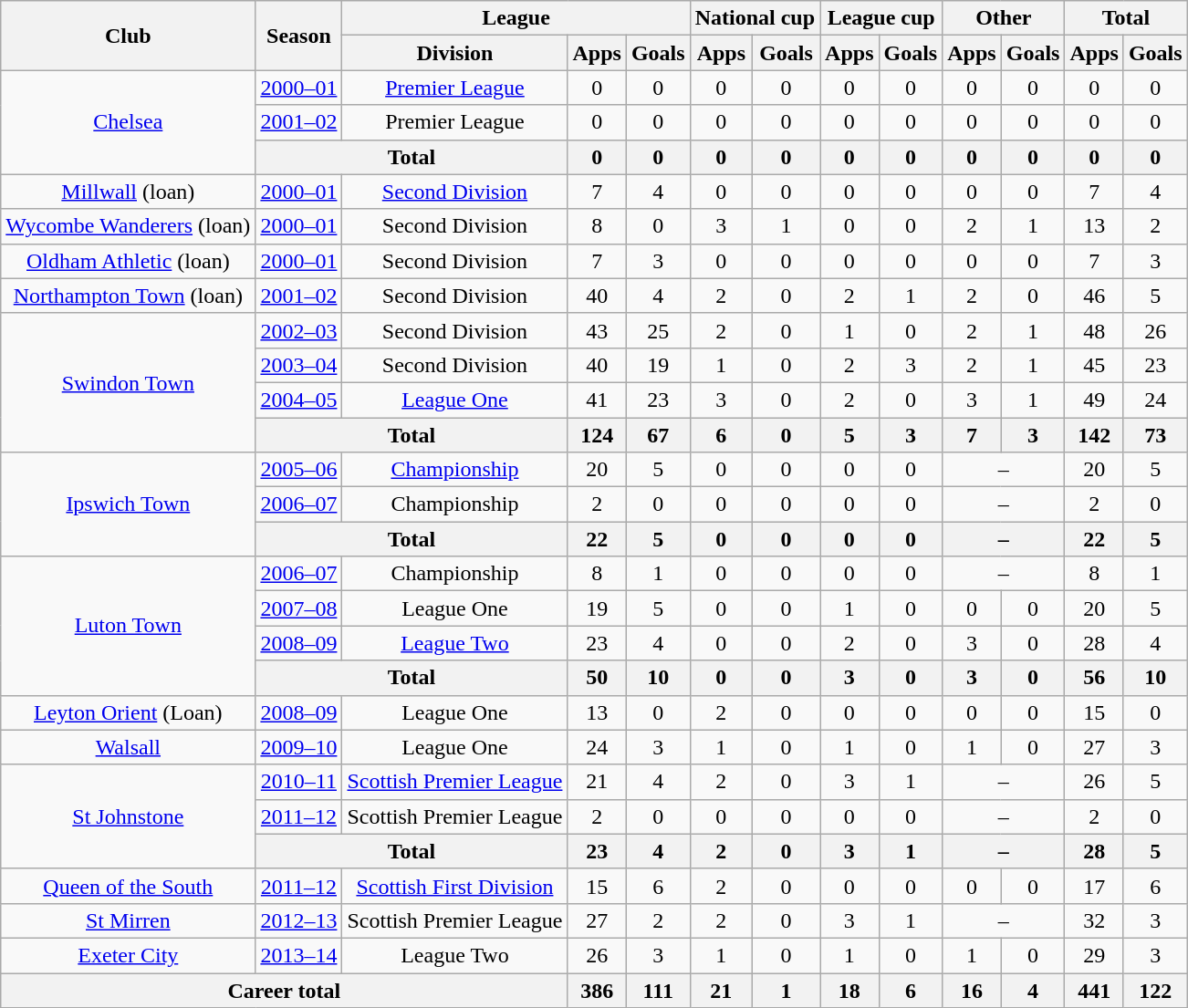<table class="wikitable" style="text-align: center;">
<tr>
<th rowspan="2">Club</th>
<th rowspan="2">Season</th>
<th colspan="3">League</th>
<th colspan="2">National cup</th>
<th colspan="2">League cup</th>
<th colspan="2">Other</th>
<th colspan="2">Total</th>
</tr>
<tr>
<th>Division</th>
<th>Apps</th>
<th>Goals</th>
<th>Apps</th>
<th>Goals</th>
<th>Apps</th>
<th>Goals</th>
<th>Apps</th>
<th>Goals</th>
<th>Apps</th>
<th>Goals</th>
</tr>
<tr>
<td rowspan="3"><a href='#'>Chelsea</a></td>
<td><a href='#'>2000–01</a></td>
<td><a href='#'>Premier League</a></td>
<td>0</td>
<td>0</td>
<td>0</td>
<td>0</td>
<td>0</td>
<td>0</td>
<td>0</td>
<td>0</td>
<td>0</td>
<td>0</td>
</tr>
<tr>
<td><a href='#'>2001–02</a></td>
<td>Premier League</td>
<td>0</td>
<td>0</td>
<td>0</td>
<td>0</td>
<td>0</td>
<td>0</td>
<td>0</td>
<td>0</td>
<td>0</td>
<td>0</td>
</tr>
<tr>
<th colspan="2">Total</th>
<th>0</th>
<th>0</th>
<th>0</th>
<th>0</th>
<th>0</th>
<th>0</th>
<th>0</th>
<th>0</th>
<th>0</th>
<th>0</th>
</tr>
<tr>
<td><a href='#'>Millwall</a> (loan)</td>
<td><a href='#'>2000–01</a></td>
<td><a href='#'>Second Division</a></td>
<td>7</td>
<td>4</td>
<td>0</td>
<td>0</td>
<td>0</td>
<td>0</td>
<td>0</td>
<td>0</td>
<td>7</td>
<td>4</td>
</tr>
<tr>
<td><a href='#'>Wycombe Wanderers</a> (loan)</td>
<td><a href='#'>2000–01</a></td>
<td>Second Division</td>
<td>8</td>
<td>0</td>
<td>3</td>
<td>1</td>
<td>0</td>
<td>0</td>
<td>2</td>
<td>1</td>
<td>13</td>
<td>2</td>
</tr>
<tr>
<td><a href='#'>Oldham Athletic</a> (loan)</td>
<td><a href='#'>2000–01</a></td>
<td>Second Division</td>
<td>7</td>
<td>3</td>
<td>0</td>
<td>0</td>
<td>0</td>
<td>0</td>
<td>0</td>
<td>0</td>
<td>7</td>
<td>3</td>
</tr>
<tr>
<td><a href='#'>Northampton Town</a> (loan)</td>
<td><a href='#'>2001–02</a></td>
<td>Second Division</td>
<td>40</td>
<td>4</td>
<td>2</td>
<td>0</td>
<td>2</td>
<td>1</td>
<td>2</td>
<td>0</td>
<td>46</td>
<td>5</td>
</tr>
<tr>
<td rowspan="4"><a href='#'>Swindon Town</a></td>
<td><a href='#'>2002–03</a></td>
<td>Second Division</td>
<td>43</td>
<td>25</td>
<td>2</td>
<td>0</td>
<td>1</td>
<td>0</td>
<td>2</td>
<td>1</td>
<td>48</td>
<td>26</td>
</tr>
<tr>
<td><a href='#'>2003–04</a></td>
<td>Second Division</td>
<td>40</td>
<td>19</td>
<td>1</td>
<td>0</td>
<td>2</td>
<td>3</td>
<td>2</td>
<td>1</td>
<td>45</td>
<td>23</td>
</tr>
<tr>
<td><a href='#'>2004–05</a></td>
<td><a href='#'>League One</a></td>
<td>41</td>
<td>23</td>
<td>3</td>
<td>0</td>
<td>2</td>
<td>0</td>
<td>3</td>
<td>1</td>
<td>49</td>
<td>24</td>
</tr>
<tr>
<th colspan="2">Total</th>
<th>124</th>
<th>67</th>
<th>6</th>
<th>0</th>
<th>5</th>
<th>3</th>
<th>7</th>
<th>3</th>
<th>142</th>
<th>73</th>
</tr>
<tr>
<td rowspan="3"><a href='#'>Ipswich Town</a></td>
<td><a href='#'>2005–06</a></td>
<td><a href='#'>Championship</a></td>
<td>20</td>
<td>5</td>
<td>0</td>
<td>0</td>
<td>0</td>
<td>0</td>
<td colspan="2">–</td>
<td>20</td>
<td>5</td>
</tr>
<tr>
<td><a href='#'>2006–07</a></td>
<td>Championship</td>
<td>2</td>
<td>0</td>
<td>0</td>
<td>0</td>
<td>0</td>
<td>0</td>
<td colspan="2">–</td>
<td>2</td>
<td>0</td>
</tr>
<tr>
<th colspan="2">Total</th>
<th>22</th>
<th>5</th>
<th>0</th>
<th>0</th>
<th>0</th>
<th>0</th>
<th colspan="2">–</th>
<th>22</th>
<th>5</th>
</tr>
<tr>
<td rowspan="4"><a href='#'>Luton Town</a></td>
<td><a href='#'>2006–07</a></td>
<td>Championship</td>
<td>8</td>
<td>1</td>
<td>0</td>
<td>0</td>
<td>0</td>
<td>0</td>
<td colspan="2">–</td>
<td>8</td>
<td>1</td>
</tr>
<tr>
<td><a href='#'>2007–08</a></td>
<td>League One</td>
<td>19</td>
<td>5</td>
<td>0</td>
<td>0</td>
<td>1</td>
<td>0</td>
<td>0</td>
<td>0</td>
<td>20</td>
<td>5</td>
</tr>
<tr>
<td><a href='#'>2008–09</a></td>
<td><a href='#'>League Two</a></td>
<td>23</td>
<td>4</td>
<td>0</td>
<td>0</td>
<td>2</td>
<td>0</td>
<td>3</td>
<td>0</td>
<td>28</td>
<td>4</td>
</tr>
<tr>
<th colspan="2">Total</th>
<th>50</th>
<th>10</th>
<th>0</th>
<th>0</th>
<th>3</th>
<th>0</th>
<th>3</th>
<th>0</th>
<th>56</th>
<th>10</th>
</tr>
<tr>
<td><a href='#'>Leyton Orient</a> (Loan)</td>
<td><a href='#'>2008–09</a></td>
<td>League One</td>
<td>13</td>
<td>0</td>
<td>2</td>
<td>0</td>
<td>0</td>
<td>0</td>
<td>0</td>
<td>0</td>
<td>15</td>
<td>0</td>
</tr>
<tr>
<td><a href='#'>Walsall</a></td>
<td><a href='#'>2009–10</a></td>
<td>League One</td>
<td>24</td>
<td>3</td>
<td>1</td>
<td>0</td>
<td>1</td>
<td>0</td>
<td>1</td>
<td>0</td>
<td>27</td>
<td>3</td>
</tr>
<tr>
<td rowspan="3"><a href='#'>St Johnstone</a></td>
<td><a href='#'>2010–11</a></td>
<td><a href='#'>Scottish Premier League</a></td>
<td>21</td>
<td>4</td>
<td>2</td>
<td>0</td>
<td>3</td>
<td>1</td>
<td colspan="2">–</td>
<td>26</td>
<td>5</td>
</tr>
<tr>
<td><a href='#'>2011–12</a></td>
<td>Scottish Premier League</td>
<td>2</td>
<td>0</td>
<td>0</td>
<td>0</td>
<td>0</td>
<td>0</td>
<td colspan="2">–</td>
<td>2</td>
<td>0</td>
</tr>
<tr>
<th colspan="2">Total</th>
<th>23</th>
<th>4</th>
<th>2</th>
<th>0</th>
<th>3</th>
<th>1</th>
<th colspan="2">–</th>
<th>28</th>
<th>5</th>
</tr>
<tr>
<td><a href='#'>Queen of the South</a></td>
<td><a href='#'>2011–12</a></td>
<td><a href='#'>Scottish First Division</a></td>
<td>15</td>
<td>6</td>
<td>2</td>
<td>0</td>
<td>0</td>
<td>0</td>
<td>0</td>
<td>0</td>
<td>17</td>
<td>6</td>
</tr>
<tr>
<td><a href='#'>St Mirren</a></td>
<td><a href='#'>2012–13</a></td>
<td>Scottish Premier League</td>
<td>27</td>
<td>2</td>
<td>2</td>
<td>0</td>
<td>3</td>
<td>1</td>
<td colspan="2">–</td>
<td>32</td>
<td>3</td>
</tr>
<tr>
<td><a href='#'>Exeter City</a></td>
<td><a href='#'>2013–14</a></td>
<td>League Two</td>
<td>26</td>
<td>3</td>
<td>1</td>
<td>0</td>
<td>1</td>
<td>0</td>
<td>1</td>
<td>0</td>
<td>29</td>
<td>3</td>
</tr>
<tr>
<th colspan="3">Career total</th>
<th>386</th>
<th>111</th>
<th>21</th>
<th>1</th>
<th>18</th>
<th>6</th>
<th>16</th>
<th>4</th>
<th>441</th>
<th>122</th>
</tr>
</table>
